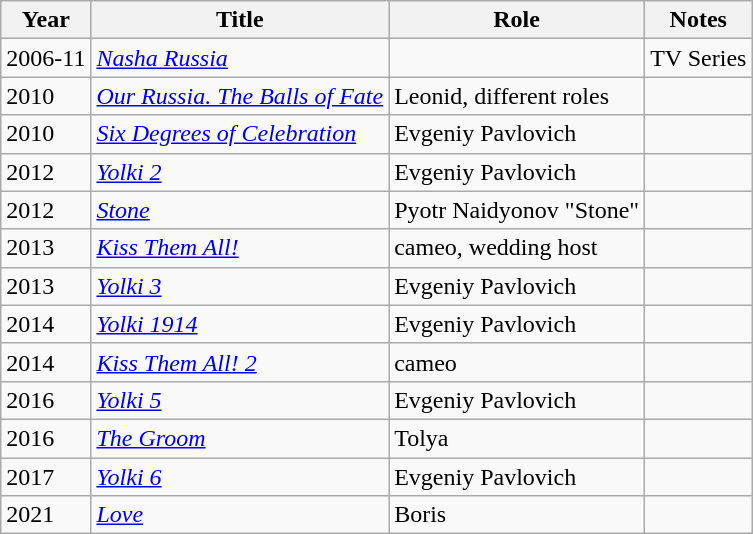<table class="wikitable sortable">
<tr>
<th>Year</th>
<th>Title</th>
<th>Role</th>
<th>Notes</th>
</tr>
<tr>
<td>2006-11</td>
<td><em><a href='#'>Nasha Russia</a></em></td>
<td></td>
<td>TV Series</td>
</tr>
<tr>
<td>2010</td>
<td><em><a href='#'>Our Russia. The Balls of Fate</a></em></td>
<td>Leonid, different roles</td>
<td></td>
</tr>
<tr>
<td>2010</td>
<td><em><a href='#'>Six Degrees of Celebration</a></em></td>
<td>Evgeniy Pavlovich</td>
<td></td>
</tr>
<tr>
<td>2012</td>
<td><em><a href='#'>Yolki 2</a></em></td>
<td>Evgeniy Pavlovich</td>
<td></td>
</tr>
<tr>
<td>2012</td>
<td><em><a href='#'>Stone</a></em></td>
<td>Pyotr Naidyonov "Stone"</td>
<td></td>
</tr>
<tr>
<td>2013</td>
<td><em><a href='#'>Kiss Them All!</a></em></td>
<td>cameo, wedding host</td>
<td></td>
</tr>
<tr>
<td>2013</td>
<td><em><a href='#'>Yolki 3</a></em></td>
<td>Evgeniy Pavlovich</td>
<td></td>
</tr>
<tr>
<td>2014</td>
<td><em><a href='#'>Yolki 1914</a></em></td>
<td>Evgeniy Pavlovich</td>
<td></td>
</tr>
<tr>
<td>2014</td>
<td><em><a href='#'>Kiss Them All! 2</a></em></td>
<td>cameo</td>
<td></td>
</tr>
<tr>
<td>2016</td>
<td><em><a href='#'>Yolki 5</a></em></td>
<td>Evgeniy Pavlovich</td>
<td></td>
</tr>
<tr>
<td>2016</td>
<td><em><a href='#'>The Groom</a></em></td>
<td>Tolya</td>
<td></td>
</tr>
<tr>
<td>2017</td>
<td><em><a href='#'>Yolki 6</a></em></td>
<td>Evgeniy Pavlovich</td>
<td></td>
</tr>
<tr>
<td>2021</td>
<td><em><a href='#'>Love</a></em></td>
<td>Boris</td>
<td></td>
</tr>
</table>
